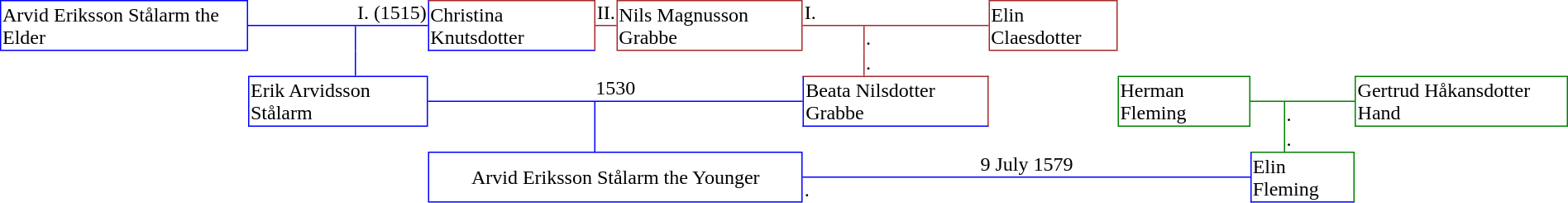<table align="center" cellspacing="0">
<tr>
<td rowspan="2" style="border: 1px solid blue;">Arvid Eriksson Stålarm the Elder</td>
<td colspan="2" align="right" style="border-bottom: 1px solid blue;">I. (1515)</td>
<td rowspan="2" colspan="2" style="border-left: 1px solid blue; border-bottom: 1px solid blue; border-right: 1px solid brown; border-top: 1px solid brown;">Christina Knutsdotter</td>
<td style="border-collapse: collapse; border-bottom: 1px solid brown;">II.</td>
<td rowspan="2" style="border: 1px solid brown;">Nils Magnusson Grabbe</td>
<td colspan="2" style="border-collapse: collapse; border-bottom: 1px solid brown;">I.</td>
<td rowspan="2" style="border: 1px solid brown;">Elin Claesdotter</td>
<td rowspan="2" colspan="4"></td>
</tr>
<tr>
<td style="border-collapse: collapse; border-right: 1px solid blue;"></td>
<td></td>
<td></td>
<td style="border-collapse: collapse; border-right: 1px solid brown;"></td>
<td>.</td>
</tr>
<tr>
<td colspan="2" style="border-collapse: collapse; border-right: 1px solid blue;"></td>
<td colspan="6" style="border-collapse: collapse; border-right: 1px solid brown;"></td>
<td colspan="6">.</td>
</tr>
<tr>
<td rowspan="2"></td>
<td rowspan="2" colspan="2" style="border: 1px solid blue;">Erik Arvidsson Stålarm</td>
<td colspan="4" align="center" style="border-bottom: 1px solid blue;">1530</td>
<td rowspan="2" colspan="2" style="border-left: 1px solid blue; border-bottom: 1px solid blue; border-right: 1px solid brown; border-top: 1px solid brown;">Beata Nilsdotter Grabbe</td>
<td rowspan="2"></td>
<td rowspan="2" style="border: 1px solid green;">Herman Fleming</td>
<td colspan="2" style="border-bottom: 1px solid green;"></td>
<td rowspan="2" style="border: 1px solid green;">Gertrud Håkansdotter Hand</td>
</tr>
<tr>
<td colspan="2" style="border-right: 1px solid blue;"></td>
<td colspan="2"></td>
<td style="border-right: 1px solid green;"></td>
<td>.</td>
</tr>
<tr>
<td colspan="5" style="border-right: 1px solid blue;"></td>
<td colspan="7" style="border-right: 1px solid green;"></td>
<td colspan="2">.</td>
</tr>
<tr>
<td rowspan="2" colspan="3"></td>
<td rowspan="2" colspan="4" align="center" style="border: 1px solid blue;">Arvid Eriksson Stålarm the Younger</td>
<td colspan="4" align="center" style="border-bottom: 1px solid blue;">9 July 1579</td>
<td rowspan="2" colspan="2" style="border-left: 1px solid blue; border-bottom: 1px solid blue; border-right: 1px solid green; border-top: 1px solid green;">Elin Fleming</td>
<td rowspan="2"></td>
</tr>
<tr>
<td colspan="5">.</td>
</tr>
</table>
